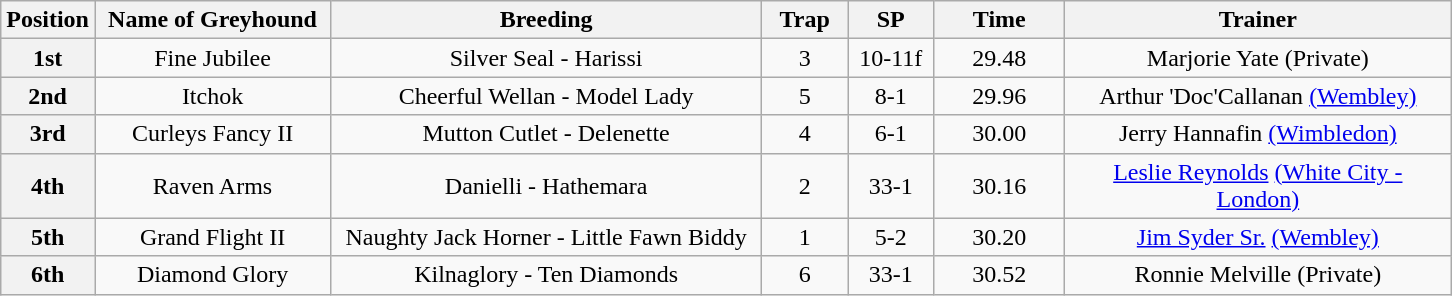<table class="wikitable" style="text-align: center">
<tr>
<th width=50>Position</th>
<th width=150>Name of Greyhound</th>
<th width=280>Breeding</th>
<th width=50>Trap</th>
<th width=50>SP</th>
<th width=80>Time</th>
<th width=250>Trainer</th>
</tr>
<tr>
<th>1st</th>
<td>Fine Jubilee</td>
<td>Silver Seal - Harissi</td>
<td>3</td>
<td>10-11f</td>
<td>29.48</td>
<td>Marjorie Yate (Private)</td>
</tr>
<tr>
<th>2nd</th>
<td>Itchok</td>
<td>Cheerful Wellan - Model Lady</td>
<td>5</td>
<td>8-1</td>
<td>29.96</td>
<td>Arthur 'Doc'Callanan <a href='#'>(Wembley)</a></td>
</tr>
<tr>
<th>3rd</th>
<td>Curleys Fancy II</td>
<td>Mutton Cutlet - Delenette</td>
<td>4</td>
<td>6-1</td>
<td>30.00</td>
<td>Jerry Hannafin <a href='#'>(Wimbledon)</a></td>
</tr>
<tr>
<th>4th</th>
<td>Raven Arms</td>
<td>Danielli - Hathemara</td>
<td>2</td>
<td>33-1</td>
<td>30.16</td>
<td><a href='#'>Leslie Reynolds</a> <a href='#'>(White City - London)</a></td>
</tr>
<tr>
<th>5th</th>
<td>Grand Flight II</td>
<td>Naughty Jack Horner - Little Fawn Biddy</td>
<td>1</td>
<td>5-2</td>
<td>30.20</td>
<td><a href='#'>Jim Syder Sr.</a> <a href='#'>(Wembley)</a></td>
</tr>
<tr>
<th>6th</th>
<td>Diamond Glory</td>
<td>Kilnaglory - Ten Diamonds</td>
<td>6</td>
<td>33-1</td>
<td>30.52</td>
<td>Ronnie Melville (Private)</td>
</tr>
</table>
